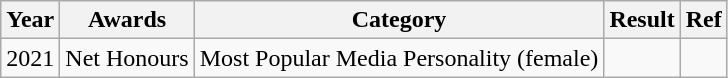<table class="wikitable">
<tr>
<th>Year</th>
<th>Awards</th>
<th>Category</th>
<th>Result</th>
<th>Ref</th>
</tr>
<tr>
<td>2021</td>
<td>Net Honours</td>
<td>Most Popular Media Personality (female)</td>
<td></td>
<td></td>
</tr>
</table>
